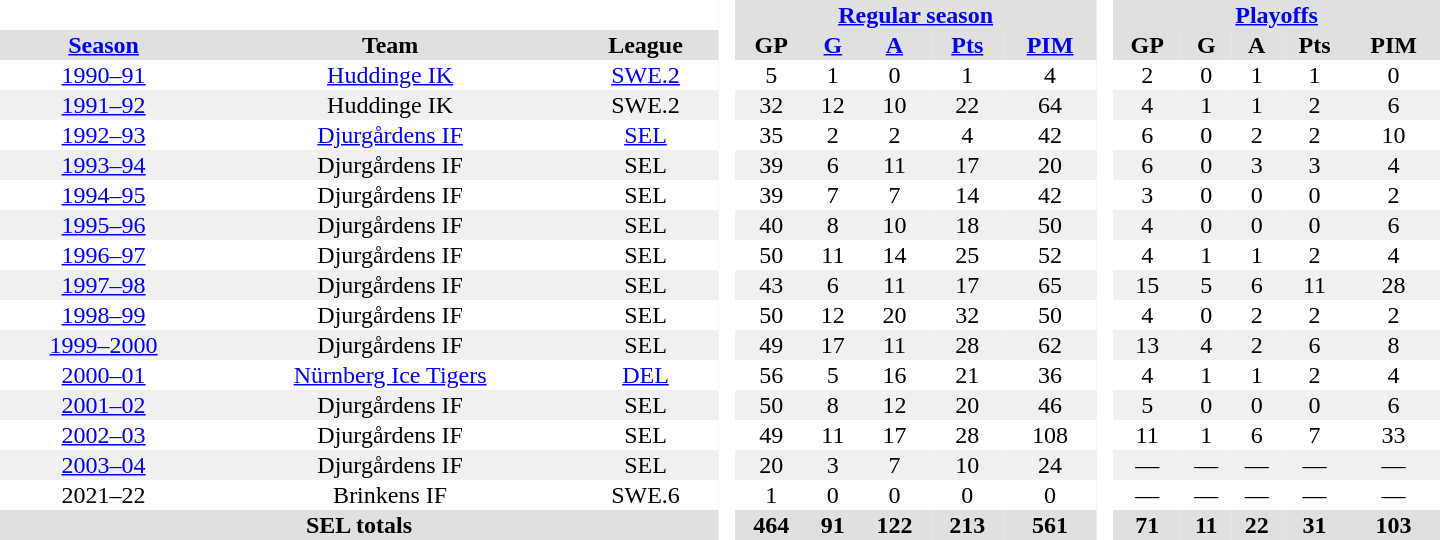<table border="0" cellpadding="1" cellspacing="0" style="text-align:center; width:60em">
<tr bgcolor="#e0e0e0">
<th colspan="3"  bgcolor="#ffffff"> </th>
<th rowspan="99" bgcolor="#ffffff"> </th>
<th colspan="5"><a href='#'>Regular season</a></th>
<th rowspan="99" bgcolor="#ffffff"> </th>
<th colspan="5"><a href='#'>Playoffs</a></th>
</tr>
<tr bgcolor="#e0e0e0">
<th><a href='#'>Season</a></th>
<th>Team</th>
<th>League</th>
<th>GP</th>
<th><a href='#'>G</a></th>
<th><a href='#'>A</a></th>
<th><a href='#'>Pts</a></th>
<th><a href='#'>PIM</a></th>
<th>GP</th>
<th>G</th>
<th>A</th>
<th>Pts</th>
<th>PIM</th>
</tr>
<tr>
<td><a href='#'>1990–91</a></td>
<td><a href='#'>Huddinge IK</a></td>
<td><a href='#'>SWE.2</a></td>
<td>5</td>
<td>1</td>
<td>0</td>
<td>1</td>
<td>4</td>
<td>2</td>
<td>0</td>
<td>1</td>
<td>1</td>
<td>0</td>
</tr>
<tr bgcolor="#f0f0f0">
<td><a href='#'>1991–92</a></td>
<td>Huddinge IK</td>
<td>SWE.2</td>
<td>32</td>
<td>12</td>
<td>10</td>
<td>22</td>
<td>64</td>
<td>4</td>
<td>1</td>
<td>1</td>
<td>2</td>
<td>6</td>
</tr>
<tr>
<td><a href='#'>1992–93</a></td>
<td><a href='#'>Djurgårdens IF</a></td>
<td><a href='#'>SEL</a></td>
<td>35</td>
<td>2</td>
<td>2</td>
<td>4</td>
<td>42</td>
<td>6</td>
<td>0</td>
<td>2</td>
<td>2</td>
<td>10</td>
</tr>
<tr bgcolor="#f0f0f0">
<td><a href='#'>1993–94</a></td>
<td>Djurgårdens IF</td>
<td>SEL</td>
<td>39</td>
<td>6</td>
<td>11</td>
<td>17</td>
<td>20</td>
<td>6</td>
<td>0</td>
<td>3</td>
<td>3</td>
<td>4</td>
</tr>
<tr>
<td><a href='#'>1994–95</a></td>
<td>Djurgårdens IF</td>
<td>SEL</td>
<td>39</td>
<td>7</td>
<td>7</td>
<td>14</td>
<td>42</td>
<td>3</td>
<td>0</td>
<td>0</td>
<td>0</td>
<td>2</td>
</tr>
<tr bgcolor="#f0f0f0">
<td><a href='#'>1995–96</a></td>
<td>Djurgårdens IF</td>
<td>SEL</td>
<td>40</td>
<td>8</td>
<td>10</td>
<td>18</td>
<td>50</td>
<td>4</td>
<td>0</td>
<td>0</td>
<td>0</td>
<td>6</td>
</tr>
<tr>
<td><a href='#'>1996–97</a></td>
<td>Djurgårdens IF</td>
<td>SEL</td>
<td>50</td>
<td>11</td>
<td>14</td>
<td>25</td>
<td>52</td>
<td>4</td>
<td>1</td>
<td>1</td>
<td>2</td>
<td>4</td>
</tr>
<tr bgcolor="#f0f0f0">
<td><a href='#'>1997–98</a></td>
<td>Djurgårdens IF</td>
<td>SEL</td>
<td>43</td>
<td>6</td>
<td>11</td>
<td>17</td>
<td>65</td>
<td>15</td>
<td>5</td>
<td>6</td>
<td>11</td>
<td>28</td>
</tr>
<tr>
<td><a href='#'>1998–99</a></td>
<td>Djurgårdens IF</td>
<td>SEL</td>
<td>50</td>
<td>12</td>
<td>20</td>
<td>32</td>
<td>50</td>
<td>4</td>
<td>0</td>
<td>2</td>
<td>2</td>
<td>2</td>
</tr>
<tr bgcolor="#f0f0f0">
<td><a href='#'>1999–2000</a></td>
<td>Djurgårdens IF</td>
<td>SEL</td>
<td>49</td>
<td>17</td>
<td>11</td>
<td>28</td>
<td>62</td>
<td>13</td>
<td>4</td>
<td>2</td>
<td>6</td>
<td>8</td>
</tr>
<tr>
<td><a href='#'>2000–01</a></td>
<td><a href='#'>Nürnberg Ice Tigers</a></td>
<td><a href='#'>DEL</a></td>
<td>56</td>
<td>5</td>
<td>16</td>
<td>21</td>
<td>36</td>
<td>4</td>
<td>1</td>
<td>1</td>
<td>2</td>
<td>4</td>
</tr>
<tr bgcolor="#f0f0f0">
<td><a href='#'>2001–02</a></td>
<td>Djurgårdens IF</td>
<td>SEL</td>
<td>50</td>
<td>8</td>
<td>12</td>
<td>20</td>
<td>46</td>
<td>5</td>
<td>0</td>
<td>0</td>
<td>0</td>
<td>6</td>
</tr>
<tr>
<td><a href='#'>2002–03</a></td>
<td>Djurgårdens IF</td>
<td>SEL</td>
<td>49</td>
<td>11</td>
<td>17</td>
<td>28</td>
<td>108</td>
<td>11</td>
<td>1</td>
<td>6</td>
<td>7</td>
<td>33</td>
</tr>
<tr bgcolor="#f0f0f0">
<td><a href='#'>2003–04</a></td>
<td>Djurgårdens IF</td>
<td>SEL</td>
<td>20</td>
<td>3</td>
<td>7</td>
<td>10</td>
<td>24</td>
<td>—</td>
<td>—</td>
<td>—</td>
<td>—</td>
<td>—</td>
</tr>
<tr>
<td>2021–22</td>
<td>Brinkens IF</td>
<td>SWE.6</td>
<td>1</td>
<td>0</td>
<td>0</td>
<td>0</td>
<td>0</td>
<td>—</td>
<td>—</td>
<td>—</td>
<td>—</td>
<td>—</td>
</tr>
<tr bgcolor="#e0e0e0">
<th colspan="3">SEL totals</th>
<th>464</th>
<th>91</th>
<th>122</th>
<th>213</th>
<th>561</th>
<th>71</th>
<th>11</th>
<th>22</th>
<th>31</th>
<th>103</th>
</tr>
</table>
